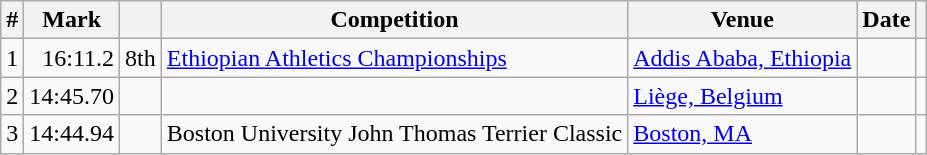<table class="wikitable sortable">
<tr>
<th>#</th>
<th>Mark</th>
<th class=unsortable></th>
<th>Competition</th>
<th>Venue</th>
<th>Date</th>
<th></th>
</tr>
<tr>
<td align=center>1</td>
<td align=right>16:11.2  </td>
<td>8th</td>
<td><a href='#'>Ethiopian Athletics Championships</a></td>
<td><a href='#'>Addis Ababa, Ethiopia</a></td>
<td align=right></td>
<td></td>
</tr>
<tr>
<td align=center>2</td>
<td align=right>14:45.70</td>
<td></td>
<td></td>
<td><a href='#'>Liège, Belgium</a></td>
<td align=right></td>
<td></td>
</tr>
<tr>
<td align=center>3</td>
<td align=right>14:44.94 </td>
<td></td>
<td>Boston University John Thomas Terrier Classic</td>
<td><a href='#'>Boston, MA</a></td>
<td align=right></td>
<td></td>
</tr>
</table>
